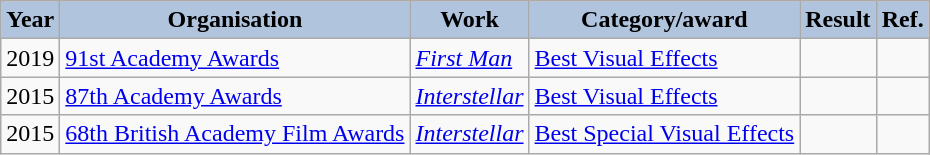<table class="wikitable">
<tr>
<th style="background:#B0C4DE">Year</th>
<th style="background:#B0C4DE">Organisation</th>
<th style="background:#B0C4DE">Work</th>
<th style="background:#B0C4DE">Category/award</th>
<th style="background:#B0C4DE">Result</th>
<th style="background:#B0C4DE">Ref.</th>
</tr>
<tr>
<td>2019</td>
<td><a href='#'>91st Academy Awards</a></td>
<td><em><a href='#'>First Man</a></em></td>
<td><a href='#'>Best Visual Effects</a></td>
<td></td>
<td></td>
</tr>
<tr>
<td>2015</td>
<td><a href='#'>87th Academy Awards</a></td>
<td><em><a href='#'>Interstellar</a></em></td>
<td><a href='#'>Best Visual Effects</a></td>
<td></td>
<td></td>
</tr>
<tr>
<td>2015</td>
<td><a href='#'>68th British Academy Film Awards</a></td>
<td><em><a href='#'>Interstellar</a></em></td>
<td><a href='#'>Best Special Visual Effects</a></td>
<td></td>
<td></td>
</tr>
</table>
